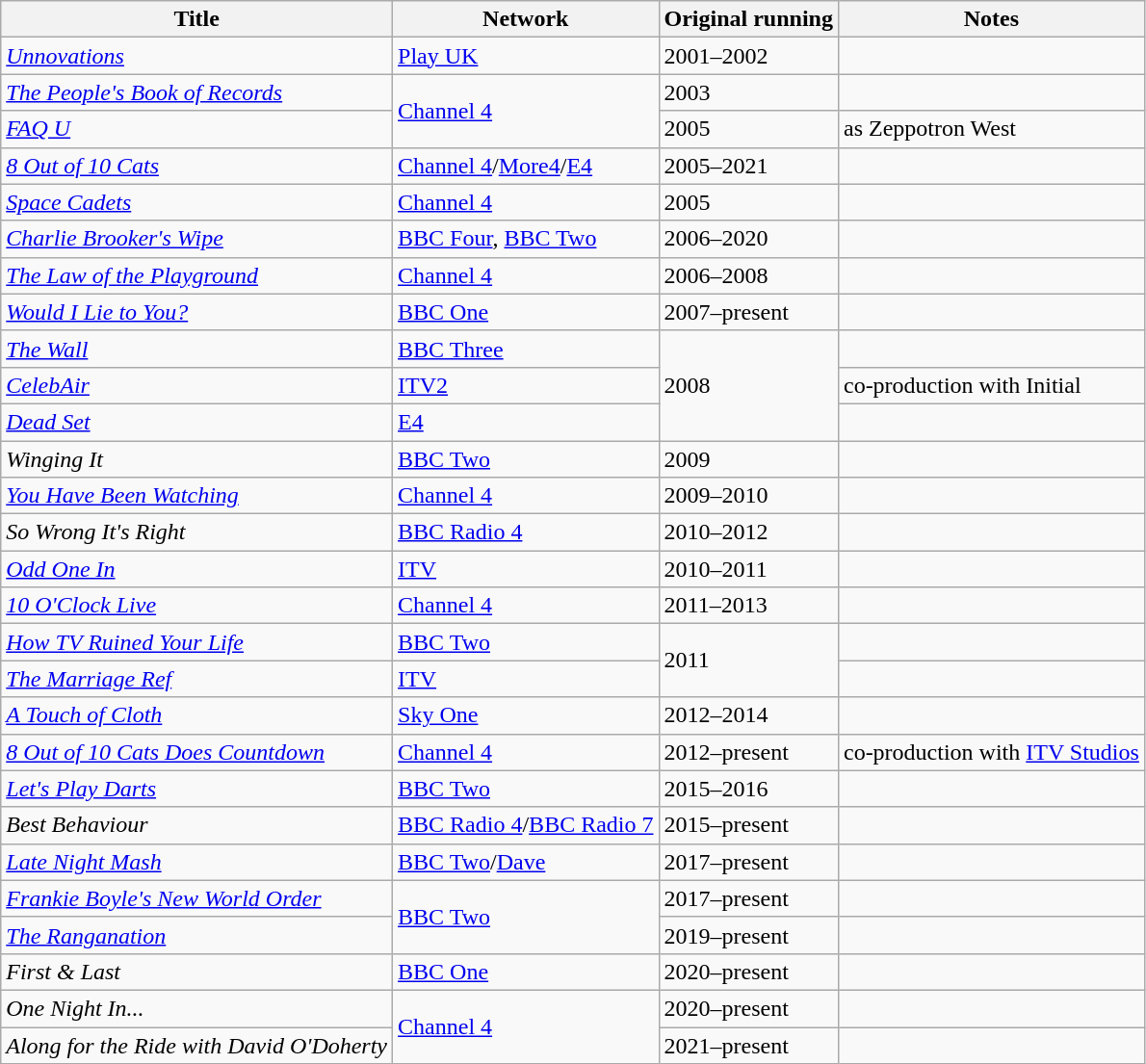<table class="wikitable sortable">
<tr>
<th>Title</th>
<th>Network</th>
<th>Original running</th>
<th>Notes</th>
</tr>
<tr>
<td><em><a href='#'>Unnovations</a></em></td>
<td><a href='#'>Play UK</a></td>
<td>2001–2002</td>
<td></td>
</tr>
<tr>
<td><em><a href='#'>The People's Book of Records</a></em></td>
<td rowspan="2"><a href='#'>Channel 4</a></td>
<td>2003</td>
<td></td>
</tr>
<tr>
<td><em><a href='#'>FAQ U</a></em></td>
<td>2005</td>
<td>as Zeppotron West</td>
</tr>
<tr>
<td><em><a href='#'>8 Out of 10 Cats</a></em></td>
<td><a href='#'>Channel 4</a>/<a href='#'>More4</a>/<a href='#'>E4</a></td>
<td>2005–2021</td>
<td></td>
</tr>
<tr>
<td><em><a href='#'>Space Cadets</a></em></td>
<td><a href='#'>Channel 4</a></td>
<td>2005</td>
<td></td>
</tr>
<tr>
<td><em><a href='#'>Charlie Brooker's Wipe</a></em></td>
<td><a href='#'>BBC Four</a>, <a href='#'>BBC Two</a></td>
<td>2006–2020</td>
<td></td>
</tr>
<tr>
<td><em><a href='#'>The Law of the Playground</a></em></td>
<td><a href='#'>Channel 4</a></td>
<td>2006–2008</td>
<td></td>
</tr>
<tr>
<td><em><a href='#'>Would I Lie to You?</a></em></td>
<td><a href='#'>BBC One</a></td>
<td>2007–present</td>
<td></td>
</tr>
<tr>
<td><em><a href='#'>The Wall</a></em></td>
<td><a href='#'>BBC Three</a></td>
<td rowspan="3">2008</td>
<td></td>
</tr>
<tr>
<td><em><a href='#'>CelebAir</a></em></td>
<td><a href='#'>ITV2</a></td>
<td>co-production with Initial</td>
</tr>
<tr>
<td><em><a href='#'>Dead Set</a></em></td>
<td><a href='#'>E4</a></td>
<td></td>
</tr>
<tr>
<td><em>Winging It</em></td>
<td><a href='#'>BBC Two</a></td>
<td>2009</td>
<td></td>
</tr>
<tr>
<td><em><a href='#'>You Have Been Watching</a></em></td>
<td><a href='#'>Channel 4</a></td>
<td>2009–2010</td>
<td></td>
</tr>
<tr>
<td><em>So Wrong It's Right</em></td>
<td><a href='#'>BBC Radio 4</a></td>
<td>2010–2012</td>
<td></td>
</tr>
<tr>
<td><em><a href='#'>Odd One In</a></em></td>
<td><a href='#'>ITV</a></td>
<td>2010–2011</td>
<td></td>
</tr>
<tr>
<td><em><a href='#'>10 O'Clock Live</a></em></td>
<td><a href='#'>Channel 4</a></td>
<td>2011–2013</td>
<td></td>
</tr>
<tr>
<td><em><a href='#'>How TV Ruined Your Life</a></em></td>
<td><a href='#'>BBC Two</a></td>
<td rowspan="2">2011</td>
<td></td>
</tr>
<tr>
<td><em><a href='#'>The Marriage Ref</a></em></td>
<td><a href='#'>ITV</a></td>
<td></td>
</tr>
<tr>
<td><em><a href='#'>A Touch of Cloth</a></em></td>
<td><a href='#'>Sky One</a></td>
<td>2012–2014</td>
<td></td>
</tr>
<tr>
<td><em><a href='#'>8 Out of 10 Cats Does Countdown</a></em></td>
<td><a href='#'>Channel 4</a></td>
<td>2012–present</td>
<td>co-production with <a href='#'>ITV Studios</a></td>
</tr>
<tr>
<td><em><a href='#'>Let's Play Darts</a></em></td>
<td><a href='#'>BBC Two</a></td>
<td>2015–2016</td>
<td></td>
</tr>
<tr>
<td><em>Best Behaviour</em></td>
<td><a href='#'>BBC Radio 4</a>/<a href='#'>BBC Radio 7</a></td>
<td>2015–present</td>
<td></td>
</tr>
<tr>
<td><em><a href='#'>Late Night Mash</a></em></td>
<td><a href='#'>BBC Two</a>/<a href='#'>Dave</a></td>
<td>2017–present</td>
<td></td>
</tr>
<tr>
<td><em><a href='#'>Frankie Boyle's New World Order</a></em></td>
<td rowspan="2"><a href='#'>BBC Two</a></td>
<td>2017–present</td>
<td></td>
</tr>
<tr>
<td><em><a href='#'>The Ranganation</a></em></td>
<td>2019–present</td>
<td></td>
</tr>
<tr>
<td><em>First & Last</em></td>
<td><a href='#'>BBC One</a></td>
<td>2020–present</td>
<td></td>
</tr>
<tr>
<td><em>One Night In...</em></td>
<td rowspan="2"><a href='#'>Channel 4</a></td>
<td>2020–present</td>
<td></td>
</tr>
<tr>
<td><em>Along for the Ride with David O'Doherty</em></td>
<td>2021–present</td>
<td></td>
</tr>
</table>
